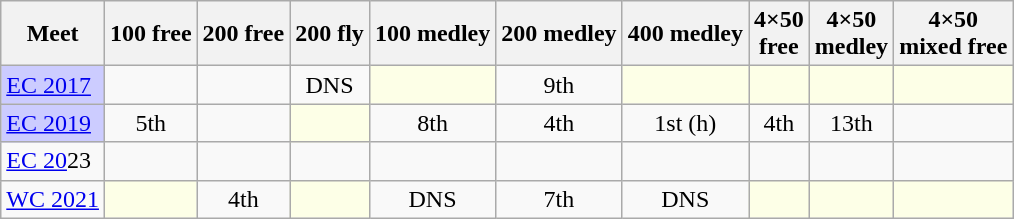<table class="sortable wikitable">
<tr>
<th>Meet</th>
<th class="unsortable">100 free</th>
<th class="unsortable">200 free</th>
<th class="unsortable">200 fly</th>
<th class="unsortable">100 medley</th>
<th class="unsortable">200 medley</th>
<th class="unsortable">400 medley</th>
<th class="unsortable">4×50<br>free</th>
<th class="unsortable">4×50<br>medley</th>
<th class="unsortable">4×50<br>mixed free</th>
</tr>
<tr>
<td style="background:#ccccff"><a href='#'>EC 2017</a></td>
<td align="center"></td>
<td align="center"></td>
<td align="center">DNS</td>
<td style="background:#fdffe7"></td>
<td align="center">9th</td>
<td style="background:#fdffe7"></td>
<td style="background:#fdffe7"></td>
<td style="background:#fdffe7"></td>
<td style="background:#fdffe7"></td>
</tr>
<tr>
<td style="background:#ccccff"><a href='#'>EC 2019</a></td>
<td align="center">5th</td>
<td align="center"></td>
<td style="background:#fdffe7"></td>
<td align="center">8th</td>
<td align="center">4th</td>
<td align="center">1st (h)</td>
<td align="center">4th</td>
<td align="center">13th</td>
<td align="center"></td>
</tr>
<tr>
<td><a href='#'>EC 20</a>23</td>
<td></td>
<td></td>
<td></td>
<td></td>
<td></td>
<td></td>
<td></td>
<td></td>
<td></td>
</tr>
<tr>
<td><a href='#'>WC 2021</a></td>
<td style="background:#fdffe7"></td>
<td align="center">4th</td>
<td style="background:#fdffe7"></td>
<td align="center">DNS</td>
<td align="center">7th</td>
<td align="center">DNS</td>
<td style="background:#fdffe7"></td>
<td style="background:#fdffe7"></td>
<td style="background:#fdffe7"></td>
</tr>
</table>
